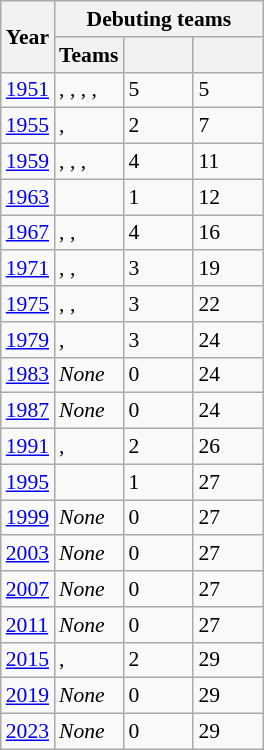<table class="wikitable" style="font-size: 90%">
<tr>
<th rowspan=2>Year</th>
<th colspan=3>Debuting teams</th>
</tr>
<tr>
<th>Teams</th>
<th width=40></th>
<th width=40></th>
</tr>
<tr>
<td><a href='#'>1951</a></td>
<td align=left>, , , , </td>
<td>5</td>
<td>5</td>
</tr>
<tr>
<td><a href='#'>1955</a></td>
<td align=left>, </td>
<td>2</td>
<td>7</td>
</tr>
<tr>
<td><a href='#'>1959</a></td>
<td align=left>, , , </td>
<td>4</td>
<td>11</td>
</tr>
<tr>
<td><a href='#'>1963</a></td>
<td align=left></td>
<td>1</td>
<td>12</td>
</tr>
<tr>
<td><a href='#'>1967</a></td>
<td align=left>, ,  </td>
<td>4</td>
<td>16</td>
</tr>
<tr>
<td><a href='#'>1971</a></td>
<td align=left>, , </td>
<td>3</td>
<td>19</td>
</tr>
<tr>
<td><a href='#'>1975</a></td>
<td align=left>, , </td>
<td>3</td>
<td>22</td>
</tr>
<tr>
<td><a href='#'>1979</a></td>
<td align=left>, </td>
<td>3</td>
<td>24</td>
</tr>
<tr>
<td><a href='#'>1983</a></td>
<td align=left><em>None</em></td>
<td>0</td>
<td>24</td>
</tr>
<tr>
<td><a href='#'>1987</a></td>
<td align=left><em>None</em></td>
<td>0</td>
<td>24</td>
</tr>
<tr>
<td><a href='#'>1991</a></td>
<td align=left>, </td>
<td>2</td>
<td>26</td>
</tr>
<tr>
<td><a href='#'>1995</a></td>
<td align=left></td>
<td>1</td>
<td>27</td>
</tr>
<tr>
<td><a href='#'>1999</a></td>
<td align=left><em>None</em></td>
<td>0</td>
<td>27</td>
</tr>
<tr>
<td><a href='#'>2003</a></td>
<td align=left><em>None</em></td>
<td>0</td>
<td>27</td>
</tr>
<tr>
<td><a href='#'>2007</a></td>
<td align=left><em>None</em></td>
<td>0</td>
<td>27</td>
</tr>
<tr>
<td><a href='#'>2011</a></td>
<td align=left><em>None</em></td>
<td>0</td>
<td>27</td>
</tr>
<tr>
<td><a href='#'>2015</a></td>
<td align=left>, </td>
<td>2</td>
<td>29</td>
</tr>
<tr>
<td><a href='#'>2019</a></td>
<td align=left><em>None</em></td>
<td>0</td>
<td>29</td>
</tr>
<tr>
<td><a href='#'>2023</a></td>
<td align=left><em>None</em></td>
<td>0</td>
<td>29</td>
</tr>
</table>
